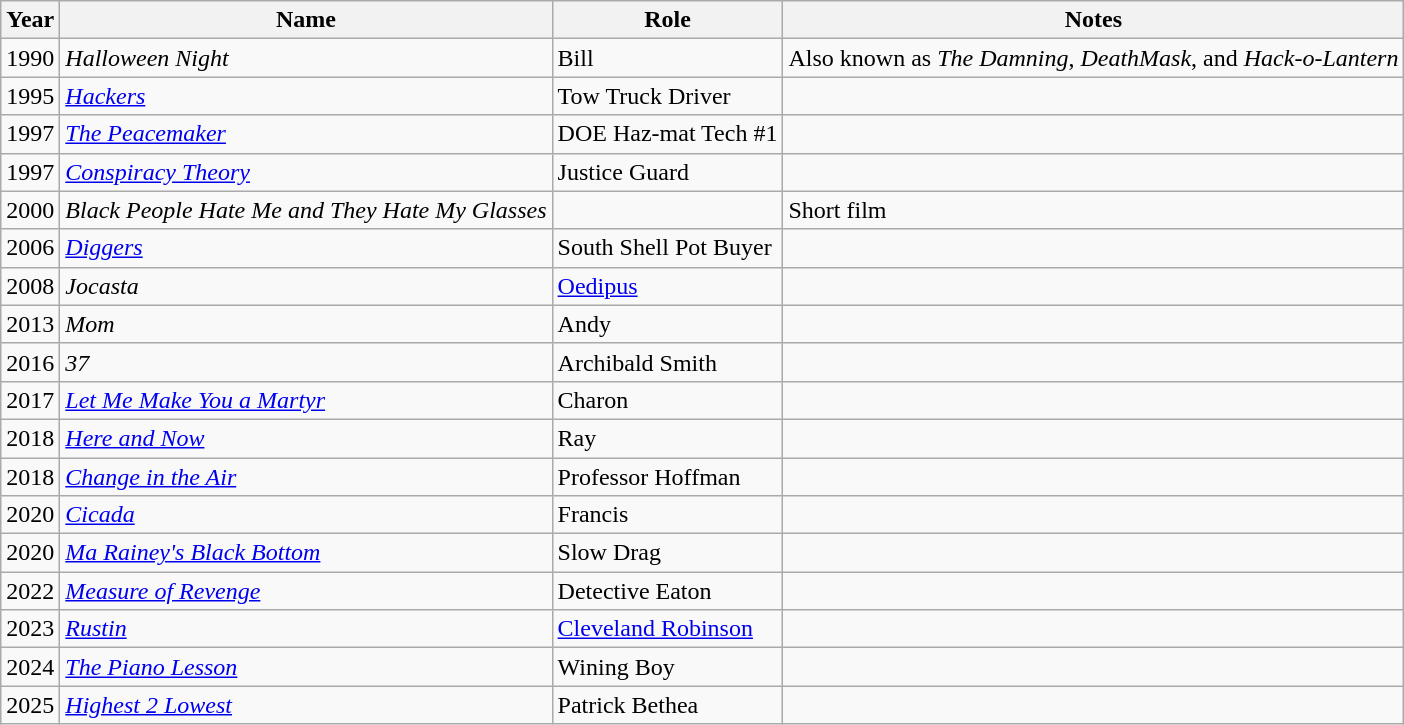<table class="wikitable sortable">
<tr>
<th>Year</th>
<th>Name</th>
<th>Role</th>
<th>Notes</th>
</tr>
<tr>
<td>1990</td>
<td><em>Halloween Night</em></td>
<td>Bill</td>
<td>Also known as <em>The Damning</em>, <em>DeathMask</em>, and <em>Hack-o-Lantern</em></td>
</tr>
<tr>
<td>1995</td>
<td><em><a href='#'>Hackers</a></em></td>
<td>Tow Truck Driver</td>
<td></td>
</tr>
<tr>
<td>1997</td>
<td><em><a href='#'>The Peacemaker</a></em></td>
<td>DOE Haz-mat Tech #1</td>
<td></td>
</tr>
<tr>
<td>1997</td>
<td><em><a href='#'>Conspiracy Theory</a></em></td>
<td>Justice Guard</td>
<td></td>
</tr>
<tr>
<td>2000</td>
<td><em>Black People Hate Me and They Hate My Glasses</em></td>
<td></td>
<td>Short film</td>
</tr>
<tr>
<td>2006</td>
<td><em><a href='#'>Diggers</a></em></td>
<td>South Shell Pot Buyer</td>
<td></td>
</tr>
<tr>
<td>2008</td>
<td><em>Jocasta</em></td>
<td><a href='#'>Oedipus</a></td>
<td></td>
</tr>
<tr>
<td>2013</td>
<td><em>Mom</em></td>
<td>Andy</td>
<td></td>
</tr>
<tr>
<td>2016</td>
<td><em>37</em></td>
<td>Archibald Smith</td>
<td></td>
</tr>
<tr>
<td>2017</td>
<td><em><a href='#'>Let Me Make You a Martyr</a></em></td>
<td>Charon</td>
<td></td>
</tr>
<tr>
<td>2018</td>
<td><em><a href='#'>Here and Now</a></em></td>
<td>Ray</td>
<td></td>
</tr>
<tr>
<td>2018</td>
<td><em><a href='#'>Change in the Air</a></em></td>
<td>Professor Hoffman</td>
<td></td>
</tr>
<tr>
<td>2020</td>
<td><em><a href='#'>Cicada</a></em></td>
<td>Francis</td>
<td></td>
</tr>
<tr>
<td>2020</td>
<td><em><a href='#'>Ma Rainey's Black Bottom</a></em></td>
<td>Slow Drag</td>
<td></td>
</tr>
<tr>
<td>2022</td>
<td><em><a href='#'>Measure of Revenge</a></em></td>
<td>Detective Eaton</td>
<td></td>
</tr>
<tr>
<td>2023</td>
<td><em><a href='#'>Rustin</a></em></td>
<td><a href='#'>Cleveland Robinson</a></td>
<td></td>
</tr>
<tr>
<td>2024</td>
<td><em><a href='#'>The Piano Lesson</a></em></td>
<td>Wining Boy</td>
<td></td>
</tr>
<tr>
<td>2025</td>
<td><em><a href='#'>Highest 2 Lowest</a></em></td>
<td>Patrick Bethea</td>
<td></td>
</tr>
</table>
